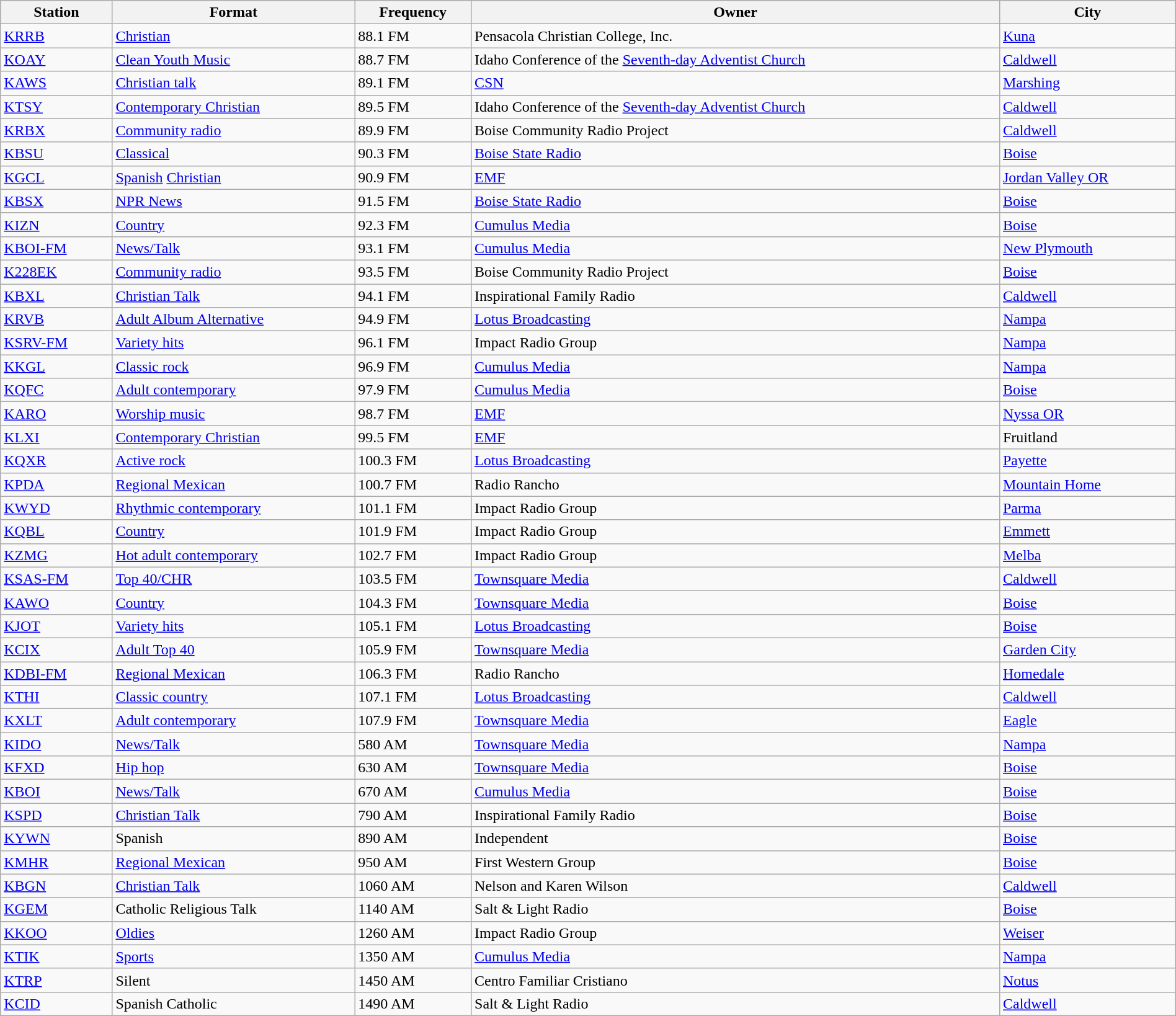<table class="wikitable" width="100%">
<tr>
<th>Station</th>
<th>Format</th>
<th>Frequency</th>
<th>Owner</th>
<th>City</th>
</tr>
<tr>
<td><a href='#'>KRRB</a></td>
<td><a href='#'>Christian</a></td>
<td>88.1 FM</td>
<td>Pensacola Christian College, Inc.</td>
<td><a href='#'>Kuna</a></td>
</tr>
<tr>
<td><a href='#'>KOAY</a></td>
<td><a href='#'>Clean Youth Music</a></td>
<td>88.7 FM</td>
<td>Idaho Conference of the <a href='#'>Seventh-day Adventist Church</a></td>
<td><a href='#'>Caldwell</a></td>
</tr>
<tr>
<td><a href='#'>KAWS</a></td>
<td><a href='#'>Christian talk</a></td>
<td>89.1 FM</td>
<td><a href='#'>CSN</a></td>
<td><a href='#'>Marshing</a></td>
</tr>
<tr>
<td><a href='#'>KTSY</a></td>
<td><a href='#'>Contemporary Christian</a></td>
<td>89.5 FM</td>
<td>Idaho Conference of the <a href='#'>Seventh-day Adventist Church</a></td>
<td><a href='#'>Caldwell</a></td>
</tr>
<tr>
<td><a href='#'>KRBX</a></td>
<td><a href='#'>Community radio</a></td>
<td>89.9 FM</td>
<td>Boise Community Radio Project</td>
<td><a href='#'>Caldwell</a></td>
</tr>
<tr>
<td><a href='#'>KBSU</a></td>
<td><a href='#'>Classical</a></td>
<td>90.3 FM</td>
<td><a href='#'>Boise State Radio</a></td>
<td><a href='#'>Boise</a></td>
</tr>
<tr>
<td><a href='#'>KGCL</a></td>
<td><a href='#'>Spanish</a> <a href='#'>Christian</a></td>
<td>90.9 FM</td>
<td><a href='#'>EMF</a></td>
<td><a href='#'>Jordan Valley OR</a></td>
</tr>
<tr>
<td><a href='#'>KBSX</a></td>
<td><a href='#'>NPR News</a></td>
<td>91.5 FM</td>
<td><a href='#'>Boise State Radio</a></td>
<td><a href='#'>Boise</a></td>
</tr>
<tr>
<td><a href='#'>KIZN</a></td>
<td><a href='#'>Country</a></td>
<td>92.3 FM</td>
<td><a href='#'>Cumulus Media</a></td>
<td><a href='#'>Boise</a></td>
</tr>
<tr>
<td><a href='#'>KBOI-FM</a></td>
<td><a href='#'>News/Talk</a></td>
<td>93.1 FM</td>
<td><a href='#'>Cumulus Media</a></td>
<td><a href='#'>New Plymouth</a></td>
</tr>
<tr>
<td><a href='#'>K228EK</a></td>
<td><a href='#'>Community radio</a></td>
<td>93.5 FM</td>
<td>Boise Community Radio Project</td>
<td><a href='#'>Boise</a></td>
</tr>
<tr>
<td><a href='#'>KBXL</a></td>
<td><a href='#'>Christian Talk</a></td>
<td>94.1 FM</td>
<td>Inspirational Family Radio</td>
<td><a href='#'>Caldwell</a></td>
</tr>
<tr>
<td><a href='#'>KRVB</a></td>
<td><a href='#'>Adult Album Alternative</a></td>
<td>94.9 FM</td>
<td><a href='#'>Lotus Broadcasting</a></td>
<td><a href='#'>Nampa</a></td>
</tr>
<tr>
<td><a href='#'>KSRV-FM</a></td>
<td><a href='#'>Variety hits</a></td>
<td>96.1 FM</td>
<td>Impact Radio Group</td>
<td><a href='#'>Nampa</a></td>
</tr>
<tr>
<td><a href='#'>KKGL</a></td>
<td><a href='#'>Classic rock</a></td>
<td>96.9 FM</td>
<td><a href='#'>Cumulus Media</a></td>
<td><a href='#'>Nampa</a></td>
</tr>
<tr>
<td><a href='#'>KQFC</a></td>
<td><a href='#'>Adult contemporary</a></td>
<td>97.9 FM</td>
<td><a href='#'>Cumulus Media</a></td>
<td><a href='#'>Boise</a></td>
</tr>
<tr>
<td><a href='#'>KARO</a></td>
<td><a href='#'>Worship music</a></td>
<td>98.7 FM</td>
<td><a href='#'>EMF</a></td>
<td><a href='#'>Nyssa OR</a></td>
</tr>
<tr>
<td><a href='#'>KLXI</a></td>
<td><a href='#'>Contemporary Christian</a></td>
<td>99.5 FM</td>
<td><a href='#'>EMF</a></td>
<td>Fruitland</td>
</tr>
<tr>
<td><a href='#'>KQXR</a></td>
<td><a href='#'>Active rock</a></td>
<td>100.3 FM</td>
<td><a href='#'>Lotus Broadcasting</a></td>
<td><a href='#'>Payette</a></td>
</tr>
<tr>
<td><a href='#'>KPDA</a></td>
<td><a href='#'>Regional Mexican</a></td>
<td>100.7 FM</td>
<td>Radio Rancho</td>
<td><a href='#'>Mountain Home</a></td>
</tr>
<tr>
<td><a href='#'>KWYD</a></td>
<td><a href='#'>Rhythmic contemporary</a></td>
<td>101.1 FM</td>
<td>Impact Radio Group</td>
<td><a href='#'>Parma</a></td>
</tr>
<tr>
<td><a href='#'>KQBL</a></td>
<td><a href='#'>Country</a></td>
<td>101.9 FM</td>
<td>Impact Radio Group</td>
<td><a href='#'>Emmett</a></td>
</tr>
<tr>
<td><a href='#'>KZMG</a></td>
<td><a href='#'>Hot adult contemporary</a></td>
<td>102.7 FM</td>
<td>Impact Radio Group</td>
<td><a href='#'>Melba</a></td>
</tr>
<tr>
<td><a href='#'>KSAS-FM</a></td>
<td><a href='#'>Top 40/CHR</a></td>
<td>103.5 FM</td>
<td><a href='#'>Townsquare Media</a></td>
<td><a href='#'>Caldwell</a></td>
</tr>
<tr>
<td><a href='#'>KAWO</a></td>
<td><a href='#'>Country</a></td>
<td>104.3 FM</td>
<td><a href='#'>Townsquare Media</a></td>
<td><a href='#'>Boise</a></td>
</tr>
<tr>
<td><a href='#'>KJOT</a></td>
<td><a href='#'>Variety hits</a></td>
<td>105.1 FM</td>
<td><a href='#'>Lotus Broadcasting</a></td>
<td><a href='#'>Boise</a></td>
</tr>
<tr>
<td><a href='#'>KCIX</a></td>
<td><a href='#'>Adult Top 40</a></td>
<td>105.9 FM</td>
<td><a href='#'>Townsquare Media</a></td>
<td><a href='#'>Garden City</a></td>
</tr>
<tr>
<td><a href='#'>KDBI-FM</a></td>
<td><a href='#'>Regional Mexican</a></td>
<td>106.3 FM</td>
<td>Radio Rancho</td>
<td><a href='#'>Homedale</a></td>
</tr>
<tr>
<td><a href='#'>KTHI</a></td>
<td><a href='#'>Classic country</a></td>
<td>107.1 FM</td>
<td><a href='#'>Lotus Broadcasting</a></td>
<td><a href='#'>Caldwell</a></td>
</tr>
<tr>
<td><a href='#'>KXLT</a></td>
<td><a href='#'>Adult contemporary</a></td>
<td>107.9 FM</td>
<td><a href='#'>Townsquare Media</a></td>
<td><a href='#'>Eagle</a></td>
</tr>
<tr>
<td><a href='#'>KIDO</a></td>
<td><a href='#'>News/Talk</a></td>
<td>580 AM</td>
<td><a href='#'>Townsquare Media</a></td>
<td><a href='#'>Nampa</a></td>
</tr>
<tr>
<td><a href='#'>KFXD</a></td>
<td><a href='#'>Hip hop</a></td>
<td>630 AM</td>
<td><a href='#'>Townsquare Media</a></td>
<td><a href='#'>Boise</a></td>
</tr>
<tr>
<td><a href='#'>KBOI</a></td>
<td><a href='#'>News/Talk</a></td>
<td>670 AM</td>
<td><a href='#'>Cumulus Media</a></td>
<td><a href='#'>Boise</a></td>
</tr>
<tr>
<td><a href='#'>KSPD</a></td>
<td><a href='#'>Christian Talk</a></td>
<td>790 AM</td>
<td>Inspirational Family Radio</td>
<td><a href='#'>Boise</a></td>
</tr>
<tr>
<td><a href='#'>KYWN</a></td>
<td>Spanish</td>
<td>890 AM</td>
<td>Independent</td>
<td><a href='#'>Boise</a></td>
</tr>
<tr>
<td><a href='#'>KMHR</a></td>
<td><a href='#'>Regional Mexican</a></td>
<td>950 AM</td>
<td>First Western Group</td>
<td><a href='#'>Boise</a></td>
</tr>
<tr>
<td><a href='#'>KBGN</a></td>
<td><a href='#'>Christian Talk</a></td>
<td>1060 AM</td>
<td>Nelson and Karen Wilson</td>
<td><a href='#'>Caldwell</a></td>
</tr>
<tr>
<td><a href='#'>KGEM</a></td>
<td>Catholic Religious Talk</td>
<td>1140 AM</td>
<td>Salt & Light Radio</td>
<td><a href='#'>Boise</a></td>
</tr>
<tr>
<td><a href='#'>KKOO</a></td>
<td><a href='#'>Oldies</a></td>
<td>1260 AM</td>
<td>Impact Radio Group</td>
<td><a href='#'>Weiser</a></td>
</tr>
<tr>
<td><a href='#'>KTIK</a></td>
<td><a href='#'>Sports</a></td>
<td>1350 AM</td>
<td><a href='#'>Cumulus Media</a></td>
<td><a href='#'>Nampa</a></td>
</tr>
<tr>
<td><a href='#'>KTRP</a></td>
<td>Silent</td>
<td>1450 AM</td>
<td>Centro Familiar Cristiano</td>
<td><a href='#'>Notus</a></td>
</tr>
<tr>
<td><a href='#'>KCID</a></td>
<td>Spanish Catholic</td>
<td>1490 AM</td>
<td>Salt & Light Radio</td>
<td><a href='#'>Caldwell</a></td>
</tr>
</table>
